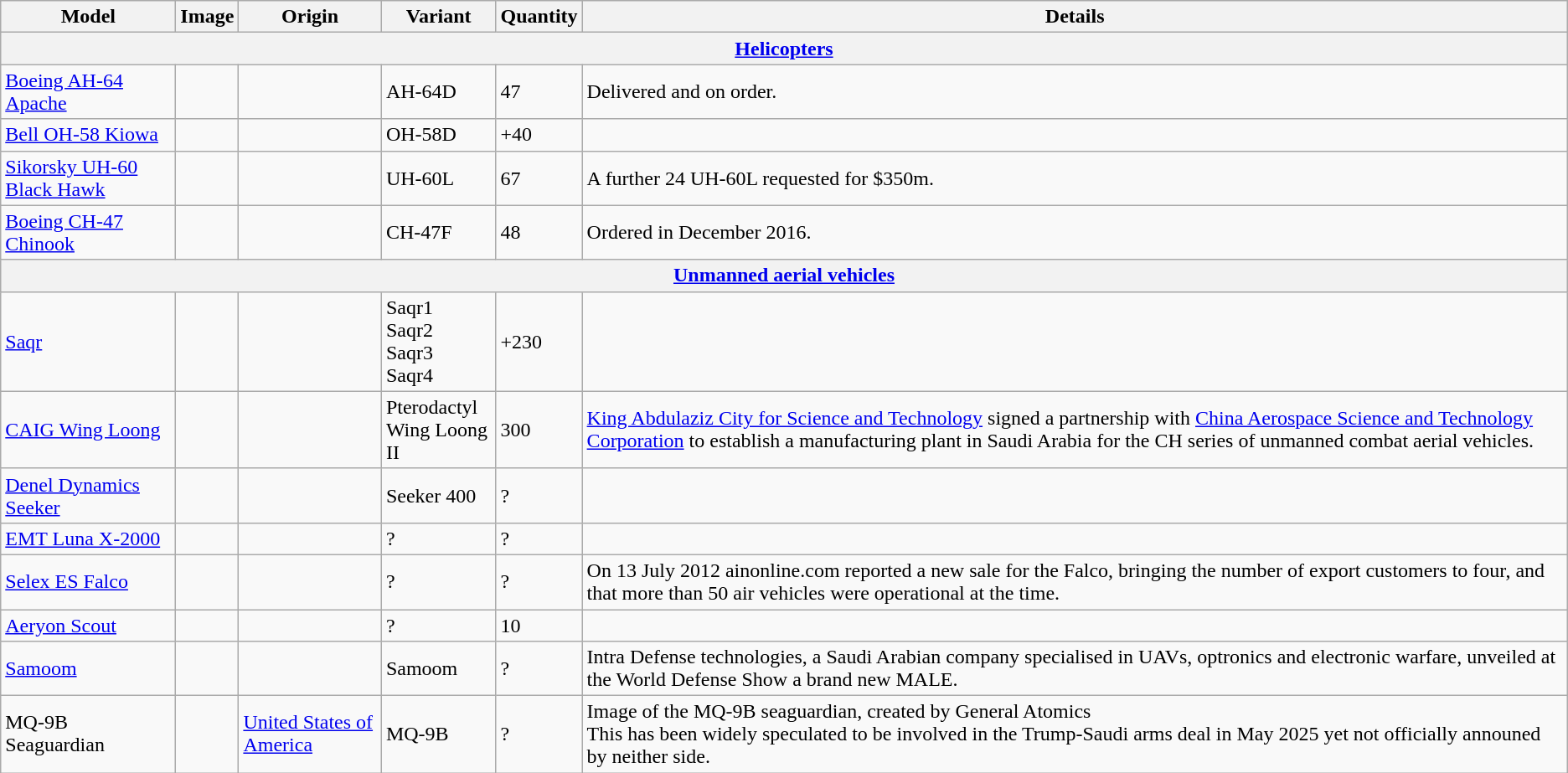<table class="wikitable">
<tr bgco>
<th>Model</th>
<th>Image</th>
<th>Origin</th>
<th>Variant</th>
<th>Quantity</th>
<th>Details</th>
</tr>
<tr>
<th colspan="7"><a href='#'>Helicopters</a></th>
</tr>
<tr>
<td><a href='#'>Boeing AH-64 Apache</a></td>
<td></td>
<td></td>
<td>AH-64D</td>
<td>47</td>
<td>Delivered and on order.</td>
</tr>
<tr>
<td><a href='#'>Bell OH-58 Kiowa</a></td>
<td></td>
<td></td>
<td>OH-58D</td>
<td>+40</td>
<td></td>
</tr>
<tr>
<td><a href='#'>Sikorsky UH-60 Black Hawk</a></td>
<td></td>
<td></td>
<td>UH-60L</td>
<td>67</td>
<td>A further 24 UH-60L requested for $350m.</td>
</tr>
<tr>
<td><a href='#'>Boeing CH-47 Chinook</a></td>
<td></td>
<td></td>
<td>CH-47F</td>
<td>48</td>
<td>Ordered in December 2016.</td>
</tr>
<tr>
<th colspan="7"><a href='#'>Unmanned aerial vehicles</a></th>
</tr>
<tr>
<td><a href='#'>Saqr</a></td>
<td></td>
<td></td>
<td>Saqr1<br>Saqr2<br>Saqr3<br>Saqr4</td>
<td>+230</td>
<td></td>
</tr>
<tr>
<td><a href='#'>CAIG Wing Loong</a></td>
<td></td>
<td><br></td>
<td>Pterodactyl <br>Wing Loong II</td>
<td>300</td>
<td> <a href='#'>King Abdulaziz City for Science and Technology</a> signed a partnership with <a href='#'>China Aerospace Science and Technology Corporation</a> to establish a manufacturing plant in Saudi Arabia for the CH series of unmanned combat aerial vehicles.</td>
</tr>
<tr>
<td><a href='#'>Denel Dynamics Seeker</a></td>
<td></td>
<td><br></td>
<td>Seeker 400</td>
<td>?</td>
<td></td>
</tr>
<tr>
<td><a href='#'>EMT Luna X-2000</a></td>
<td></td>
<td><br></td>
<td>?</td>
<td>?</td>
<td></td>
</tr>
<tr>
<td><a href='#'>Selex ES Falco</a></td>
<td></td>
<td></td>
<td>?</td>
<td>?</td>
<td>On 13 July 2012 ainonline.com reported a new sale for the Falco, bringing the number of export customers to four, and that more than 50 air vehicles were operational at the time.</td>
</tr>
<tr>
<td><a href='#'>Aeryon Scout</a></td>
<td></td>
<td></td>
<td>?</td>
<td>10</td>
<td></td>
</tr>
<tr>
<td><a href='#'>Samoom</a></td>
<td></td>
<td></td>
<td>Samoom</td>
<td>?</td>
<td>Intra Defense technologies, a Saudi Arabian company specialised in UAVs, optronics and electronic warfare, unveiled at the World Defense Show a brand new MALE.</td>
</tr>
<tr>
<td>MQ-9B Seaguardian</td>
<td></td>
<td><a href='#'>United States of America</a></td>
<td>MQ-9B</td>
<td>?</td>
<td>Image of the MQ-9B seaguardian, created by General Atomics<br>This has been widely speculated to be involved in the Trump-Saudi arms deal in May 2025 yet not officially announed by neither side.</td>
</tr>
</table>
